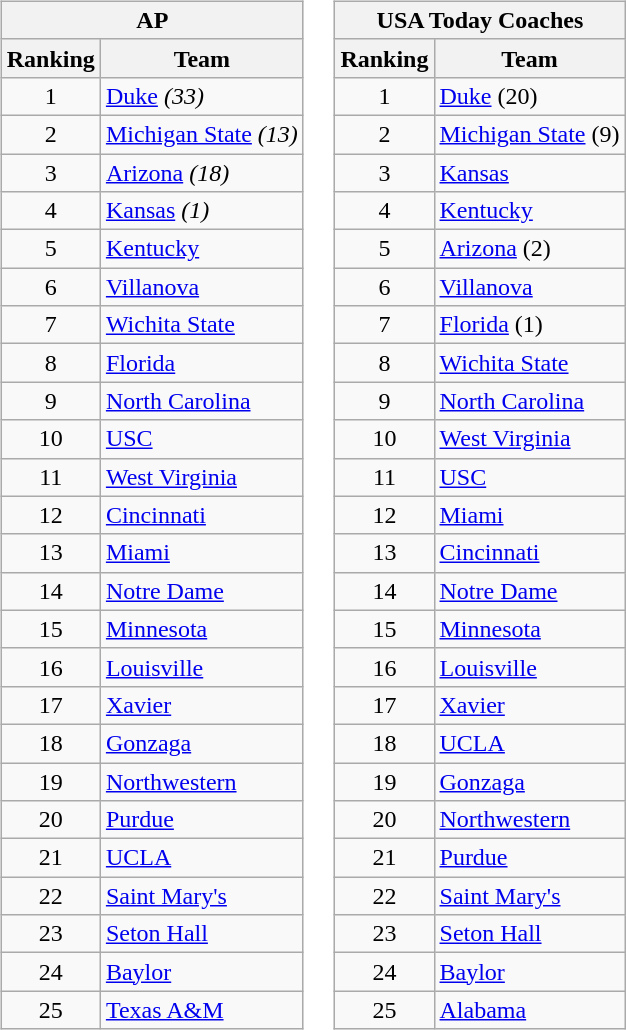<table>
<tr style="vertical-align:top;">
<td><br><table class="wikitable" style="text-align:center;">
<tr>
<th colspan=2>AP</th>
</tr>
<tr>
<th>Ranking</th>
<th>Team</th>
</tr>
<tr>
<td>1</td>
<td align=left><a href='#'>Duke</a> <em>(33)</em></td>
</tr>
<tr>
<td>2</td>
<td align=left><a href='#'>Michigan State</a> <em>(13)</em></td>
</tr>
<tr>
<td>3</td>
<td align=left><a href='#'>Arizona</a> <em>(18)</em></td>
</tr>
<tr>
<td>4</td>
<td align=left><a href='#'>Kansas</a> <em>(1)</em></td>
</tr>
<tr>
<td>5</td>
<td align=left><a href='#'>Kentucky</a></td>
</tr>
<tr>
<td>6</td>
<td align=left><a href='#'>Villanova</a></td>
</tr>
<tr>
<td>7</td>
<td align=left><a href='#'>Wichita State</a></td>
</tr>
<tr>
<td>8</td>
<td align=left><a href='#'>Florida</a></td>
</tr>
<tr>
<td>9</td>
<td align=left><a href='#'>North Carolina</a></td>
</tr>
<tr>
<td>10</td>
<td align=left><a href='#'>USC</a></td>
</tr>
<tr>
<td>11</td>
<td align=left><a href='#'>West Virginia</a></td>
</tr>
<tr>
<td>12</td>
<td align=left><a href='#'>Cincinnati</a></td>
</tr>
<tr>
<td>13</td>
<td align=left><a href='#'>Miami</a></td>
</tr>
<tr>
<td>14</td>
<td align=left><a href='#'>Notre Dame</a></td>
</tr>
<tr>
<td>15</td>
<td align=left><a href='#'>Minnesota</a></td>
</tr>
<tr>
<td>16</td>
<td align=left><a href='#'>Louisville</a></td>
</tr>
<tr>
<td>17</td>
<td align=left><a href='#'>Xavier</a></td>
</tr>
<tr>
<td>18</td>
<td align=left><a href='#'>Gonzaga</a></td>
</tr>
<tr>
<td>19</td>
<td align=left><a href='#'>Northwestern</a></td>
</tr>
<tr>
<td>20</td>
<td align=left><a href='#'>Purdue</a></td>
</tr>
<tr>
<td>21</td>
<td align=left><a href='#'>UCLA</a></td>
</tr>
<tr>
<td>22</td>
<td align=left><a href='#'>Saint Mary's</a></td>
</tr>
<tr>
<td>23</td>
<td align=left><a href='#'>Seton Hall</a></td>
</tr>
<tr>
<td>24</td>
<td align=left><a href='#'>Baylor</a></td>
</tr>
<tr>
<td>25</td>
<td align=left><a href='#'>Texas A&M</a></td>
</tr>
</table>
</td>
<td><br><table class="wikitable" style="text-align:center;">
<tr>
<th colspan=2>USA Today Coaches</th>
</tr>
<tr>
<th>Ranking</th>
<th>Team</th>
</tr>
<tr>
<td>1</td>
<td align=left><a href='#'>Duke</a> (20)</td>
</tr>
<tr>
<td>2</td>
<td align=left><a href='#'>Michigan State</a> (9)</td>
</tr>
<tr>
<td>3</td>
<td align=left><a href='#'>Kansas</a></td>
</tr>
<tr>
<td>4</td>
<td align=left><a href='#'>Kentucky</a></td>
</tr>
<tr>
<td>5</td>
<td align=left><a href='#'>Arizona</a> (2)</td>
</tr>
<tr>
<td>6</td>
<td align=left><a href='#'>Villanova</a></td>
</tr>
<tr>
<td>7</td>
<td align=left><a href='#'>Florida</a> (1)</td>
</tr>
<tr>
<td>8</td>
<td align=left><a href='#'>Wichita State</a></td>
</tr>
<tr>
<td>9</td>
<td align=left><a href='#'>North Carolina</a></td>
</tr>
<tr>
<td>10</td>
<td align=left><a href='#'>West Virginia</a></td>
</tr>
<tr>
<td>11</td>
<td align=left><a href='#'>USC</a></td>
</tr>
<tr>
<td>12</td>
<td align=left><a href='#'>Miami</a></td>
</tr>
<tr>
<td>13</td>
<td align=left><a href='#'>Cincinnati</a></td>
</tr>
<tr>
<td>14</td>
<td align=left><a href='#'>Notre Dame</a></td>
</tr>
<tr>
<td>15</td>
<td align=left><a href='#'>Minnesota</a></td>
</tr>
<tr>
<td>16</td>
<td align=left><a href='#'>Louisville</a></td>
</tr>
<tr>
<td>17</td>
<td align=left><a href='#'>Xavier</a></td>
</tr>
<tr>
<td>18</td>
<td align=left><a href='#'>UCLA</a></td>
</tr>
<tr>
<td>19</td>
<td align=left><a href='#'>Gonzaga</a></td>
</tr>
<tr>
<td>20</td>
<td align=left><a href='#'>Northwestern</a></td>
</tr>
<tr>
<td>21</td>
<td align=left><a href='#'>Purdue</a></td>
</tr>
<tr>
<td>22</td>
<td align=left><a href='#'>Saint Mary's</a></td>
</tr>
<tr>
<td>23</td>
<td align=left><a href='#'>Seton Hall</a></td>
</tr>
<tr>
<td>24</td>
<td align=left><a href='#'>Baylor</a></td>
</tr>
<tr>
<td>25</td>
<td align=left><a href='#'>Alabama</a></td>
</tr>
</table>
</td>
</tr>
</table>
